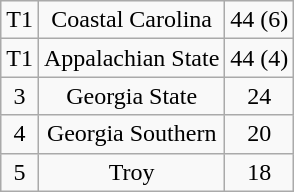<table class="wikitable" style="display: inline-table;">
<tr align="center">
<td>T1</td>
<td>Coastal Carolina</td>
<td>44 (6)</td>
</tr>
<tr align="center">
<td>T1</td>
<td>Appalachian State</td>
<td>44 (4)</td>
</tr>
<tr align="center">
<td>3</td>
<td>Georgia State</td>
<td>24</td>
</tr>
<tr align="center">
<td>4</td>
<td>Georgia Southern</td>
<td>20</td>
</tr>
<tr align="center">
<td>5</td>
<td>Troy</td>
<td>18</td>
</tr>
</table>
